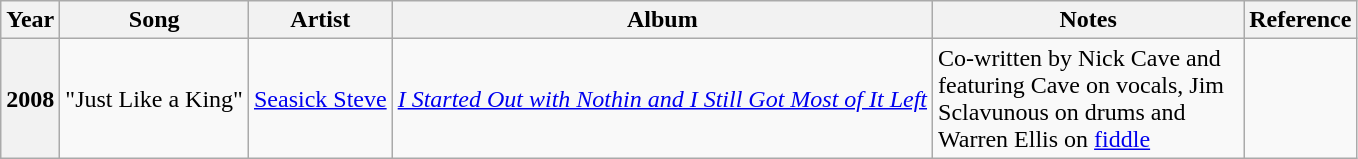<table class="wikitable">
<tr>
<th scope="col">Year</th>
<th scope="col">Song</th>
<th scope="col">Artist</th>
<th scope="col">Album</th>
<th scope="col" width="200">Notes</th>
<th scope="col">Reference</th>
</tr>
<tr>
<th scope="row">2008</th>
<td>"Just Like a King"</td>
<td><a href='#'>Seasick Steve</a></td>
<td><em><a href='#'>I Started Out with Nothin and I Still Got Most of It Left</a></em></td>
<td>Co-written by Nick Cave and featuring Cave on vocals, Jim Sclavunous on drums and Warren Ellis on <a href='#'>fiddle</a></td>
<td align="center"></td>
</tr>
</table>
